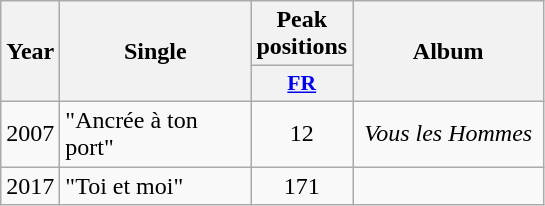<table class="wikitable">
<tr>
<th align="center" rowspan="2" width="10">Year</th>
<th align="center" rowspan="2" width="120">Single</th>
<th align="center" colspan="1" width="20">Peak positions</th>
<th align="center" rowspan="2" width="120">Album</th>
</tr>
<tr>
<th scope="col" style="width:3em;font-size:90%;"><a href='#'>FR</a><br></th>
</tr>
<tr>
<td style="text-align:center;">2007</td>
<td>"Ancrée à ton port"</td>
<td style="text-align:center;">12</td>
<td style="text-align:center;"><em>Vous les Hommes</em></td>
</tr>
<tr>
<td style="text-align:center;">2017</td>
<td>"Toi et moi"</td>
<td style="text-align:center;">171<br></td>
<td style="text-align:center;"></td>
</tr>
</table>
